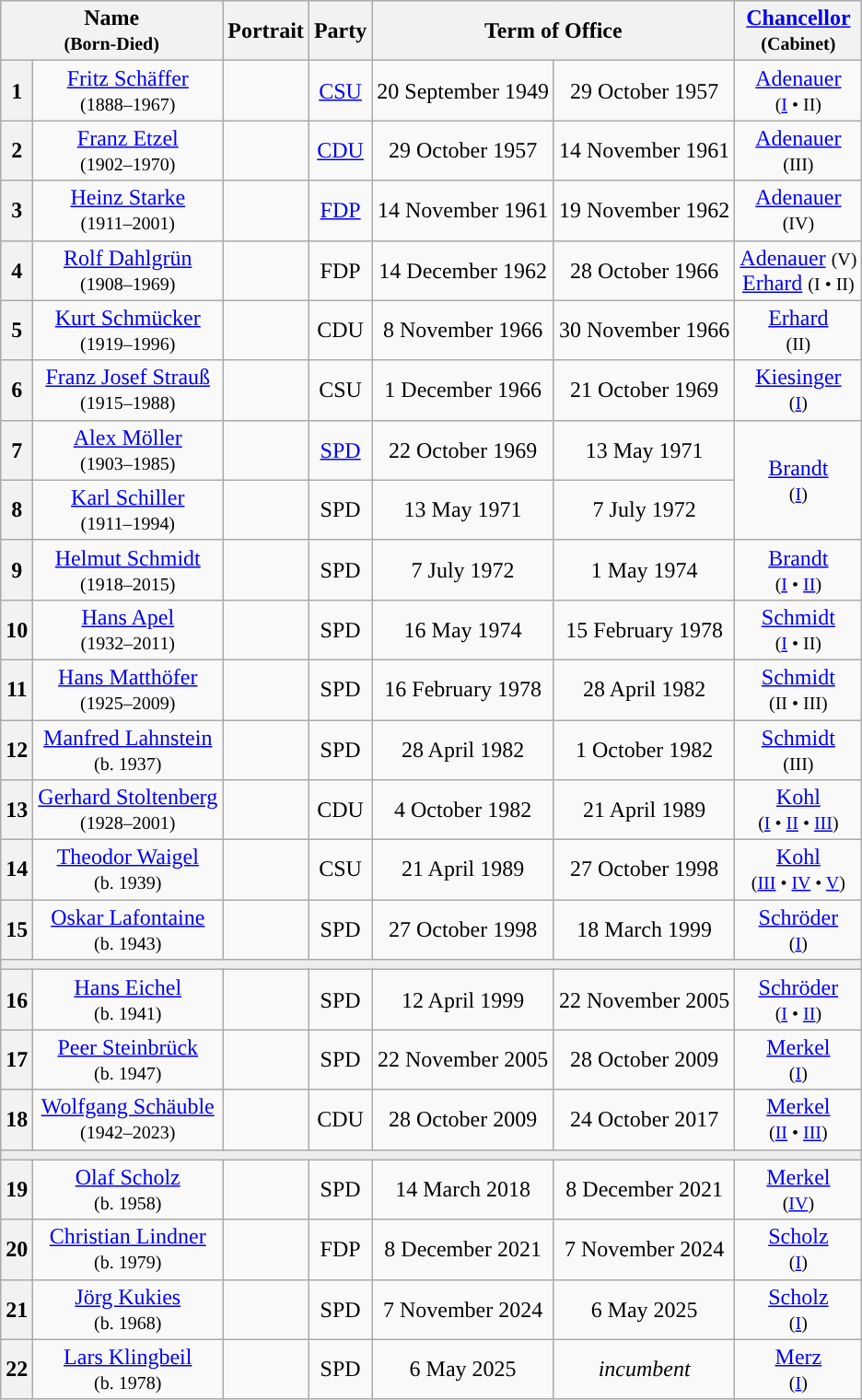<table class="wikitable" style="text-align:center;">
<tr>
<th colspan=2>Name<br><small>(Born-Died)</small></th>
<th>Portrait</th>
<th>Party</th>
<th colspan=2>Term of Office</th>
<th><a href='#'>Chancellor</a><br><small>(Cabinet)</small></th>
</tr>
<tr>
<th style="background:">1</th>
<td><a href='#'>Fritz Schäffer</a><br><small>(1888–1967)</small></td>
<td></td>
<td><a href='#'>CSU</a></td>
<td>20 September 1949</td>
<td>29 October 1957</td>
<td><a href='#'>Adenauer</a><br><small>(<a href='#'>I</a> • II)</small></td>
</tr>
<tr>
<th style="background:">2</th>
<td><a href='#'>Franz Etzel</a><br><small>(1902–1970)</small></td>
<td></td>
<td><a href='#'>CDU</a></td>
<td>29 October 1957</td>
<td>14 November 1961</td>
<td><a href='#'>Adenauer</a><br><small>(III)</small></td>
</tr>
<tr>
<th style="background:">3</th>
<td><a href='#'>Heinz Starke</a><br><small>(1911–2001)</small></td>
<td></td>
<td><a href='#'>FDP</a></td>
<td>14 November 1961</td>
<td>19 November 1962</td>
<td><a href='#'>Adenauer</a><br><small>(IV)</small></td>
</tr>
<tr>
<th style="background:">4</th>
<td><a href='#'>Rolf Dahlgrün</a><br><small>(1908–1969)</small></td>
<td></td>
<td>FDP</td>
<td>14 December 1962</td>
<td>28 October 1966</td>
<td><a href='#'>Adenauer</a> <small>(V)</small><br> <a href='#'>Erhard</a> <small>(I • II)</small></td>
</tr>
<tr>
<th style="background:">5</th>
<td><a href='#'>Kurt Schmücker</a><br><small>(1919–1996)</small></td>
<td></td>
<td>CDU</td>
<td>8 November 1966</td>
<td>30 November 1966</td>
<td><a href='#'>Erhard</a><br><small>(II)</small></td>
</tr>
<tr>
<th style="background:">6</th>
<td><a href='#'>Franz Josef Strauß</a><br><small>(1915–1988)</small></td>
<td></td>
<td>CSU</td>
<td>1 December 1966</td>
<td>21 October 1969</td>
<td><a href='#'>Kiesinger</a><br><small>(<a href='#'>I</a>)</small></td>
</tr>
<tr>
<th style="background:">7</th>
<td><a href='#'>Alex Möller</a><br><small>(1903–1985)</small></td>
<td></td>
<td><a href='#'>SPD</a></td>
<td>22 October 1969</td>
<td>13 May 1971</td>
<td rowspan=2><a href='#'>Brandt</a><br><small>(<a href='#'>I</a>)</small></td>
</tr>
<tr>
<th style="background:">8</th>
<td><a href='#'>Karl Schiller</a><br><small>(1911–1994)</small></td>
<td></td>
<td>SPD</td>
<td>13 May 1971</td>
<td>7 July 1972</td>
</tr>
<tr>
<th style="background:">9</th>
<td><a href='#'>Helmut Schmidt</a><br><small>(1918–2015)</small></td>
<td></td>
<td>SPD</td>
<td>7 July 1972</td>
<td>1 May 1974</td>
<td><a href='#'>Brandt</a><br><small>(<a href='#'>I</a> • <a href='#'>II</a>)</small></td>
</tr>
<tr>
<th style="background:">10</th>
<td><a href='#'>Hans Apel</a><br><small>(1932–2011)</small></td>
<td></td>
<td>SPD</td>
<td>16 May 1974</td>
<td>15 February 1978</td>
<td><a href='#'>Schmidt</a><br><small>(<a href='#'>I</a> • II)</small></td>
</tr>
<tr>
<th style="background:">11</th>
<td><a href='#'>Hans Matthöfer</a><br><small>(1925–2009)</small></td>
<td></td>
<td>SPD</td>
<td>16 February 1978</td>
<td>28 April 1982</td>
<td><a href='#'>Schmidt</a><br><small>(II • III)</small></td>
</tr>
<tr>
<th style="background:">12</th>
<td><a href='#'>Manfred Lahnstein</a><br><small>(b. 1937)</small></td>
<td></td>
<td>SPD</td>
<td>28 April 1982</td>
<td>1 October 1982</td>
<td><a href='#'>Schmidt</a><br><small>(III)</small></td>
</tr>
<tr>
<th style="background:">13</th>
<td><a href='#'>Gerhard Stoltenberg</a><br><small>(1928–2001)</small></td>
<td></td>
<td>CDU</td>
<td>4 October 1982</td>
<td>21 April 1989</td>
<td><a href='#'>Kohl</a><br><small>(<a href='#'>I</a> • <a href='#'>II</a> • <a href='#'>III</a>)</small></td>
</tr>
<tr>
<th style="background:">14</th>
<td><a href='#'>Theodor Waigel</a><br><small>(b. 1939)</small></td>
<td></td>
<td>CSU</td>
<td>21 April 1989</td>
<td>27 October 1998</td>
<td><a href='#'>Kohl</a><br><small>(<a href='#'>III</a> • <a href='#'>IV</a> • <a href='#'>V</a>)</small></td>
</tr>
<tr>
<th style="background:">15</th>
<td><a href='#'>Oskar Lafontaine</a><br><small>(b. 1943)</small></td>
<td></td>
<td>SPD</td>
<td>27 October 1998</td>
<td>18 March 1999</td>
<td><a href='#'>Schröder</a><br><small>(<a href='#'>I</a>)</small></td>
</tr>
<tr>
<td bgcolor=#EEEEEE colspan=10></td>
</tr>
<tr>
<th style="background:">16</th>
<td><a href='#'>Hans Eichel</a><br><small>(b. 1941)</small></td>
<td></td>
<td>SPD</td>
<td>12 April 1999</td>
<td>22 November 2005</td>
<td><a href='#'>Schröder</a><br><small>(<a href='#'>I</a> • <a href='#'>II</a>)</small></td>
</tr>
<tr>
<th style="background:">17</th>
<td><a href='#'>Peer Steinbrück</a><br><small>(b. 1947)</small></td>
<td></td>
<td>SPD</td>
<td>22 November 2005</td>
<td>28 October 2009</td>
<td><a href='#'>Merkel</a><br><small>(<a href='#'>I</a>)</small></td>
</tr>
<tr>
<th style="background:">18</th>
<td><a href='#'>Wolfgang Schäuble</a><br><small>(1942–2023)</small></td>
<td></td>
<td>CDU</td>
<td>28 October 2009</td>
<td>24 October 2017</td>
<td><a href='#'>Merkel</a><br><small>(<a href='#'>II</a> • <a href='#'>III</a>)</small></td>
</tr>
<tr>
<td bgcolor=#EEEEEE colspan=10></td>
</tr>
<tr>
<th style="background:">19</th>
<td><a href='#'>Olaf Scholz</a><br><small>(b. 1958)</small></td>
<td></td>
<td>SPD</td>
<td>14 March 2018</td>
<td>8 December 2021</td>
<td><a href='#'>Merkel</a><br><small>(<a href='#'>IV</a>)</small></td>
</tr>
<tr>
<th style="background:">20</th>
<td><a href='#'>Christian Lindner</a><br><small>(b. 1979)</small></td>
<td></td>
<td>FDP</td>
<td>8 December 2021</td>
<td>7 November 2024</td>
<td><a href='#'>Scholz</a><br><small>(<a href='#'>I</a>)</small></td>
</tr>
<tr>
<th style="background:">21</th>
<td><a href='#'>Jörg Kukies</a><br><small>(b. 1968)</small></td>
<td></td>
<td>SPD</td>
<td>7 November 2024</td>
<td>6 May 2025</td>
<td><a href='#'>Scholz</a><br><small>(<a href='#'>I</a>)</small></td>
</tr>
<tr>
<th style="background:">22</th>
<td><a href='#'>Lars Klingbeil</a><br><small>(b. 1978)</small></td>
<td></td>
<td>SPD</td>
<td>6 May 2025</td>
<td><em>incumbent</em></td>
<td><a href='#'>Merz</a><br><small>(<a href='#'>I</a>)</small></td>
</tr>
</table>
